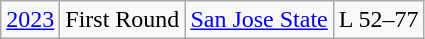<table class="wikitable">
<tr align="center">
<td><a href='#'>2023</a></td>
<td>First Round</td>
<td><a href='#'>San Jose State</a></td>
<td>L 52–77</td>
</tr>
</table>
